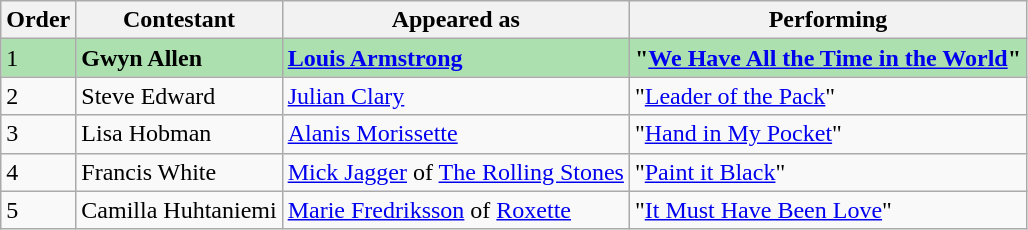<table class="wikitable">
<tr>
<th>Order</th>
<th>Contestant</th>
<th>Appeared as</th>
<th>Performing</th>
</tr>
<tr style="background:#ACE1AF;">
<td>1</td>
<td><strong>Gwyn Allen</strong></td>
<td><strong><a href='#'>Louis Armstrong</a></strong></td>
<td><strong>"<a href='#'>We Have All the Time in the World</a>"</strong></td>
</tr>
<tr>
<td>2</td>
<td>Steve Edward</td>
<td><a href='#'>Julian Clary</a></td>
<td>"<a href='#'>Leader of the Pack</a>"</td>
</tr>
<tr>
<td>3</td>
<td>Lisa Hobman</td>
<td><a href='#'>Alanis Morissette</a></td>
<td>"<a href='#'>Hand in My Pocket</a>"</td>
</tr>
<tr>
<td>4</td>
<td>Francis White</td>
<td><a href='#'>Mick Jagger</a> of <a href='#'>The Rolling Stones</a></td>
<td>"<a href='#'>Paint it Black</a>"</td>
</tr>
<tr>
<td>5</td>
<td>Camilla Huhtaniemi</td>
<td><a href='#'>Marie Fredriksson</a> of <a href='#'>Roxette</a></td>
<td>"<a href='#'>It Must Have Been Love</a>"</td>
</tr>
</table>
